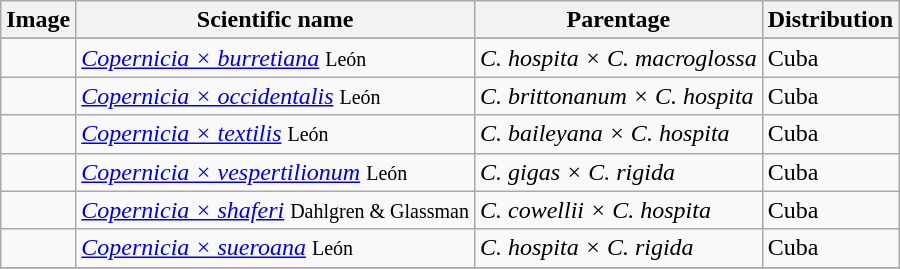<table class="wikitable">
<tr>
<th>Image</th>
<th>Scientific name</th>
<th>Parentage</th>
<th>Distribution</th>
</tr>
<tr>
</tr>
<tr>
<td></td>
<td><em><a href='#'>Copernicia × burretiana</a></em> <small>León</small></td>
<td><em>C. hospita × C. macroglossa</em></td>
<td>Cuba</td>
</tr>
<tr>
<td></td>
<td><em><a href='#'>Copernicia × occidentalis</a></em> <small>León</small></td>
<td><em>C. brittonanum × C. hospita</em></td>
<td>Cuba</td>
</tr>
<tr>
<td></td>
<td><em><a href='#'>Copernicia × textilis</a></em> <small>León</small></td>
<td><em>C. baileyana × C. hospita</em></td>
<td>Cuba</td>
</tr>
<tr>
<td></td>
<td><em><a href='#'>Copernicia × vespertilionum</a></em> <small>León</small></td>
<td><em>C. gigas × C. rigida</em></td>
<td>Cuba</td>
</tr>
<tr>
<td></td>
<td><em><a href='#'>Copernicia × shaferi</a></em> <small>Dahlgren & Glassman</small></td>
<td><em>C. cowellii × C. hospita</em></td>
<td>Cuba</td>
</tr>
<tr>
<td></td>
<td><em><a href='#'>Copernicia × sueroana</a></em> <small>León</small></td>
<td><em>C. hospita × C. rigida</em></td>
<td>Cuba</td>
</tr>
<tr>
</tr>
</table>
